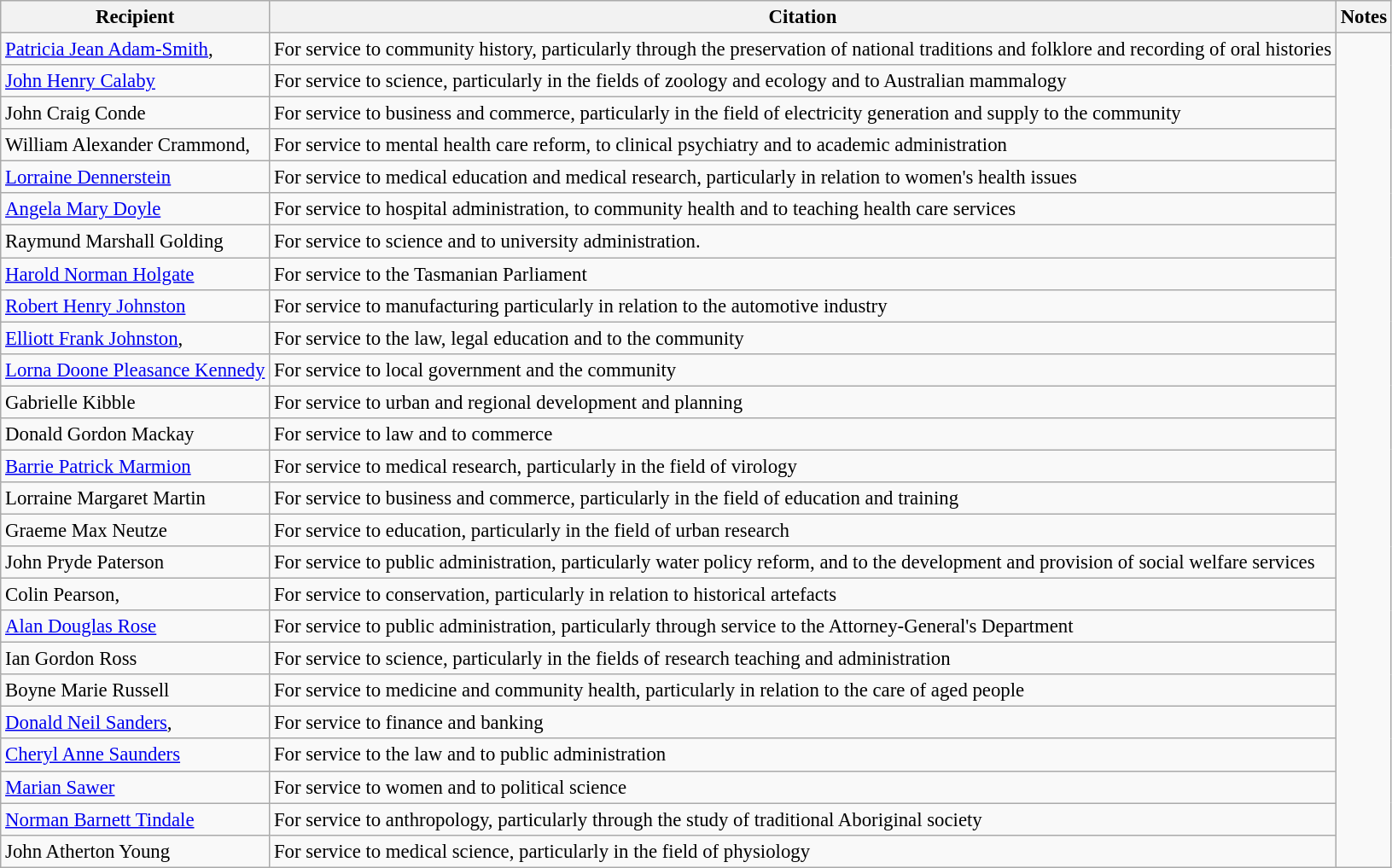<table class="wikitable" style="font-size:95%;">
<tr>
<th>Recipient</th>
<th>Citation</th>
<th>Notes</th>
</tr>
<tr>
<td><a href='#'>Patricia Jean Adam-Smith</a>, </td>
<td>For service to community history, particularly through the preservation of national traditions and folklore and recording of oral histories</td>
<td rowspan=26></td>
</tr>
<tr>
<td> <a href='#'>John Henry Calaby</a></td>
<td>For service to science, particularly in the fields of zoology and ecology and to Australian mammalogy</td>
</tr>
<tr>
<td>John Craig Conde</td>
<td>For service to business and commerce, particularly in the field of electricity generation and supply to the community</td>
</tr>
<tr>
<td> William Alexander Crammond, </td>
<td>For service to mental health care reform, to clinical psychiatry and to academic administration</td>
</tr>
<tr>
<td> <a href='#'>Lorraine Dennerstein</a></td>
<td>For service to medical education and medical research, particularly in relation to women's health issues</td>
</tr>
<tr>
<td> <a href='#'>Angela Mary Doyle</a></td>
<td>For service to hospital administration, to community health and to teaching health care services</td>
</tr>
<tr>
<td> Raymund Marshall Golding</td>
<td>For service to science and to university administration.</td>
</tr>
<tr>
<td> <a href='#'>Harold Norman Holgate</a></td>
<td>For service to the Tasmanian Parliament</td>
</tr>
<tr>
<td><a href='#'>Robert Henry Johnston</a></td>
<td>For service to manufacturing particularly in relation to the automotive industry</td>
</tr>
<tr>
<td> <a href='#'>Elliott Frank Johnston</a>, </td>
<td>For service to the law, legal education and to the community</td>
</tr>
<tr>
<td> <a href='#'>Lorna Doone Pleasance Kennedy</a></td>
<td>For service to local government and the community</td>
</tr>
<tr>
<td>Gabrielle Kibble</td>
<td>For service to urban and regional development and planning</td>
</tr>
<tr>
<td>Donald Gordon Mackay</td>
<td>For service to law and to commerce</td>
</tr>
<tr>
<td> <a href='#'>Barrie Patrick Marmion</a></td>
<td>For service to medical research, particularly in the field of virology</td>
</tr>
<tr>
<td>Lorraine Margaret Martin</td>
<td>For service to business and commerce, particularly in the field of education and training</td>
</tr>
<tr>
<td> Graeme Max Neutze</td>
<td>For service to education, particularly in the field of urban research</td>
</tr>
<tr>
<td> John Pryde Paterson</td>
<td>For service to public administration, particularly water policy reform, and to the development and provision of social welfare services</td>
</tr>
<tr>
<td> Colin Pearson, </td>
<td>For service to conservation, particularly in relation to historical artefacts</td>
</tr>
<tr>
<td><a href='#'>Alan Douglas Rose</a></td>
<td>For service to public administration, particularly through service to the Attorney-General's Department</td>
</tr>
<tr>
<td> Ian Gordon Ross</td>
<td>For service to science, particularly in the fields of research teaching and administration</td>
</tr>
<tr>
<td> Boyne Marie Russell</td>
<td>For service to medicine and community health, particularly in relation to the care of aged people</td>
</tr>
<tr>
<td><a href='#'>Donald Neil Sanders</a>, </td>
<td>For service to finance and banking</td>
</tr>
<tr>
<td> <a href='#'>Cheryl Anne Saunders</a></td>
<td>For service to the law and to public administration</td>
</tr>
<tr>
<td> <a href='#'>Marian Sawer</a></td>
<td>For service to women and to political science</td>
</tr>
<tr>
<td> <a href='#'>Norman Barnett Tindale</a></td>
<td>For service to anthropology, particularly through the study of traditional Aboriginal society</td>
</tr>
<tr>
<td> John Atherton Young</td>
<td>For service to medical science, particularly in the field of physiology</td>
</tr>
</table>
